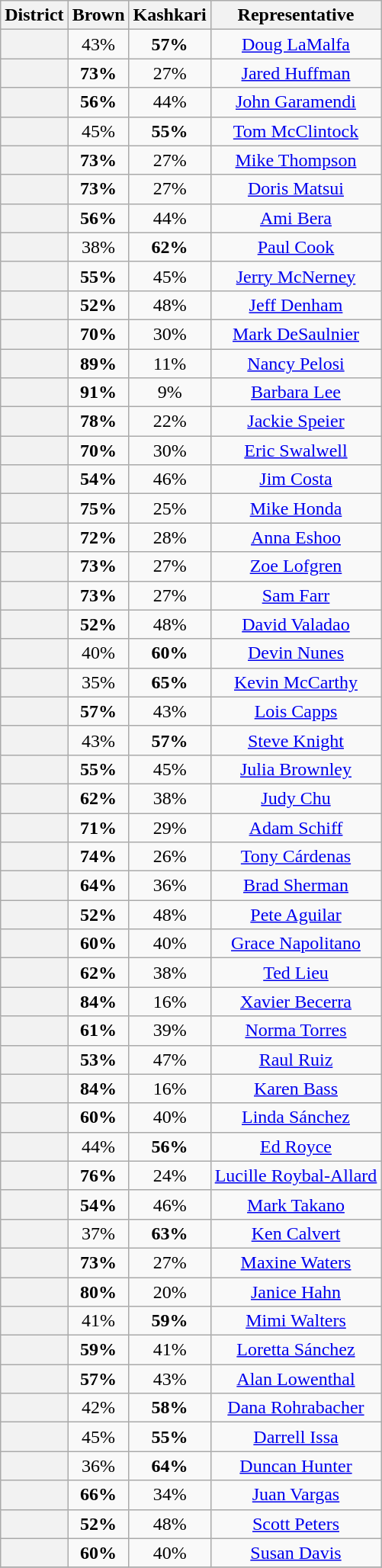<table class=wikitable>
<tr>
<th>District</th>
<th>Brown</th>
<th>Kashkari</th>
<th>Representative</th>
</tr>
<tr align=center>
<th></th>
<td>43%</td>
<td><strong>57%</strong></td>
<td><a href='#'>Doug LaMalfa</a></td>
</tr>
<tr align=center>
<th></th>
<td><strong>73%</strong></td>
<td>27%</td>
<td><a href='#'>Jared Huffman</a></td>
</tr>
<tr align=center>
<th></th>
<td><strong>56%</strong></td>
<td>44%</td>
<td><a href='#'>John Garamendi</a></td>
</tr>
<tr align=center>
<th></th>
<td>45%</td>
<td><strong>55%</strong></td>
<td><a href='#'>Tom McClintock</a></td>
</tr>
<tr align=center>
<th></th>
<td><strong>73%</strong></td>
<td>27%</td>
<td><a href='#'>Mike Thompson</a></td>
</tr>
<tr align=center>
<th></th>
<td><strong>73%</strong></td>
<td>27%</td>
<td><a href='#'>Doris Matsui</a></td>
</tr>
<tr align=center>
<th></th>
<td><strong>56%</strong></td>
<td>44%</td>
<td><a href='#'>Ami Bera</a></td>
</tr>
<tr align=center>
<th></th>
<td>38%</td>
<td><strong>62%</strong></td>
<td><a href='#'>Paul Cook</a></td>
</tr>
<tr align=center>
<th></th>
<td><strong>55%</strong></td>
<td>45%</td>
<td><a href='#'>Jerry McNerney</a></td>
</tr>
<tr align=center>
<th></th>
<td><strong>52%</strong></td>
<td>48%</td>
<td><a href='#'>Jeff Denham</a></td>
</tr>
<tr align=center>
<th></th>
<td><strong>70%</strong></td>
<td>30%</td>
<td><a href='#'>Mark DeSaulnier</a></td>
</tr>
<tr align=center>
<th></th>
<td><strong>89%</strong></td>
<td>11%</td>
<td><a href='#'>Nancy Pelosi</a></td>
</tr>
<tr align=center>
<th></th>
<td><strong>91%</strong></td>
<td>9%</td>
<td><a href='#'>Barbara Lee</a></td>
</tr>
<tr align=center>
<th></th>
<td><strong>78%</strong></td>
<td>22%</td>
<td><a href='#'>Jackie Speier</a></td>
</tr>
<tr align=center>
<th></th>
<td><strong>70%</strong></td>
<td>30%</td>
<td><a href='#'>Eric Swalwell</a></td>
</tr>
<tr align=center>
<th></th>
<td><strong>54%</strong></td>
<td>46%</td>
<td><a href='#'>Jim Costa</a></td>
</tr>
<tr align=center>
<th></th>
<td><strong>75%</strong></td>
<td>25%</td>
<td><a href='#'>Mike Honda</a></td>
</tr>
<tr align=center>
<th></th>
<td><strong>72%</strong></td>
<td>28%</td>
<td><a href='#'>Anna Eshoo</a></td>
</tr>
<tr align=center>
<th></th>
<td><strong>73%</strong></td>
<td>27%</td>
<td><a href='#'>Zoe Lofgren</a></td>
</tr>
<tr align=center>
<th></th>
<td><strong>73%</strong></td>
<td>27%</td>
<td><a href='#'>Sam Farr</a></td>
</tr>
<tr align=center>
<th></th>
<td><strong>52%</strong></td>
<td>48%</td>
<td><a href='#'>David Valadao</a></td>
</tr>
<tr align=center>
<th></th>
<td>40%</td>
<td><strong>60%</strong></td>
<td><a href='#'>Devin Nunes</a></td>
</tr>
<tr align=center>
<th></th>
<td>35%</td>
<td><strong>65%</strong></td>
<td><a href='#'>Kevin McCarthy</a></td>
</tr>
<tr align=center>
<th></th>
<td><strong>57%</strong></td>
<td>43%</td>
<td><a href='#'>Lois Capps</a></td>
</tr>
<tr align=center>
<th></th>
<td>43%</td>
<td><strong>57%</strong></td>
<td><a href='#'>Steve Knight</a></td>
</tr>
<tr align=center>
<th></th>
<td><strong>55%</strong></td>
<td>45%</td>
<td><a href='#'>Julia Brownley</a></td>
</tr>
<tr align=center>
<th></th>
<td><strong>62%</strong></td>
<td>38%</td>
<td><a href='#'>Judy Chu</a></td>
</tr>
<tr align=center>
<th></th>
<td><strong>71%</strong></td>
<td>29%</td>
<td><a href='#'>Adam Schiff</a></td>
</tr>
<tr align=center>
<th></th>
<td><strong>74%</strong></td>
<td>26%</td>
<td><a href='#'>Tony Cárdenas</a></td>
</tr>
<tr align=center>
<th></th>
<td><strong>64%</strong></td>
<td>36%</td>
<td><a href='#'>Brad Sherman</a></td>
</tr>
<tr align=center>
<th></th>
<td><strong>52%</strong></td>
<td>48%</td>
<td><a href='#'>Pete Aguilar</a></td>
</tr>
<tr align=center>
<th></th>
<td><strong>60%</strong></td>
<td>40%</td>
<td><a href='#'>Grace Napolitano</a></td>
</tr>
<tr align=center>
<th></th>
<td><strong>62%</strong></td>
<td>38%</td>
<td><a href='#'>Ted Lieu</a></td>
</tr>
<tr align=center>
<th></th>
<td><strong>84%</strong></td>
<td>16%</td>
<td><a href='#'>Xavier Becerra</a></td>
</tr>
<tr align=center>
<th></th>
<td><strong>61%</strong></td>
<td>39%</td>
<td><a href='#'>Norma Torres</a></td>
</tr>
<tr align=center>
<th></th>
<td><strong>53%</strong></td>
<td>47%</td>
<td><a href='#'>Raul Ruiz</a></td>
</tr>
<tr align=center>
<th></th>
<td><strong>84%</strong></td>
<td>16%</td>
<td><a href='#'>Karen Bass</a></td>
</tr>
<tr align=center>
<th></th>
<td><strong>60%</strong></td>
<td>40%</td>
<td><a href='#'>Linda Sánchez</a></td>
</tr>
<tr align=center>
<th></th>
<td>44%</td>
<td><strong>56%</strong></td>
<td><a href='#'>Ed Royce</a></td>
</tr>
<tr align=center>
<th></th>
<td><strong>76%</strong></td>
<td>24%</td>
<td><a href='#'>Lucille Roybal-Allard</a></td>
</tr>
<tr align=center>
<th></th>
<td><strong>54%</strong></td>
<td>46%</td>
<td><a href='#'>Mark Takano</a></td>
</tr>
<tr align=center>
<th></th>
<td>37%</td>
<td><strong>63%</strong></td>
<td><a href='#'>Ken Calvert</a></td>
</tr>
<tr align=center>
<th></th>
<td><strong>73%</strong></td>
<td>27%</td>
<td><a href='#'>Maxine Waters</a></td>
</tr>
<tr align=center>
<th></th>
<td><strong>80%</strong></td>
<td>20%</td>
<td><a href='#'>Janice Hahn</a></td>
</tr>
<tr align=center>
<th></th>
<td>41%</td>
<td><strong>59%</strong></td>
<td><a href='#'>Mimi Walters</a></td>
</tr>
<tr align=center>
<th></th>
<td><strong>59%</strong></td>
<td>41%</td>
<td><a href='#'>Loretta Sánchez</a></td>
</tr>
<tr align=center>
<th></th>
<td><strong>57%</strong></td>
<td>43%</td>
<td><a href='#'>Alan Lowenthal</a></td>
</tr>
<tr align=center>
<th></th>
<td>42%</td>
<td><strong>58%</strong></td>
<td><a href='#'>Dana Rohrabacher</a></td>
</tr>
<tr align=center>
<th></th>
<td>45%</td>
<td><strong>55%</strong></td>
<td><a href='#'>Darrell Issa</a></td>
</tr>
<tr align=center>
<th></th>
<td>36%</td>
<td><strong>64%</strong></td>
<td><a href='#'>Duncan Hunter</a></td>
</tr>
<tr align=center>
<th></th>
<td><strong>66%</strong></td>
<td>34%</td>
<td><a href='#'>Juan Vargas</a></td>
</tr>
<tr align=center>
<th></th>
<td><strong>52%</strong></td>
<td>48%</td>
<td><a href='#'>Scott Peters</a></td>
</tr>
<tr align=center>
<th></th>
<td><strong>60%</strong></td>
<td>40%</td>
<td><a href='#'>Susan Davis</a></td>
</tr>
<tr align=center>
</tr>
</table>
